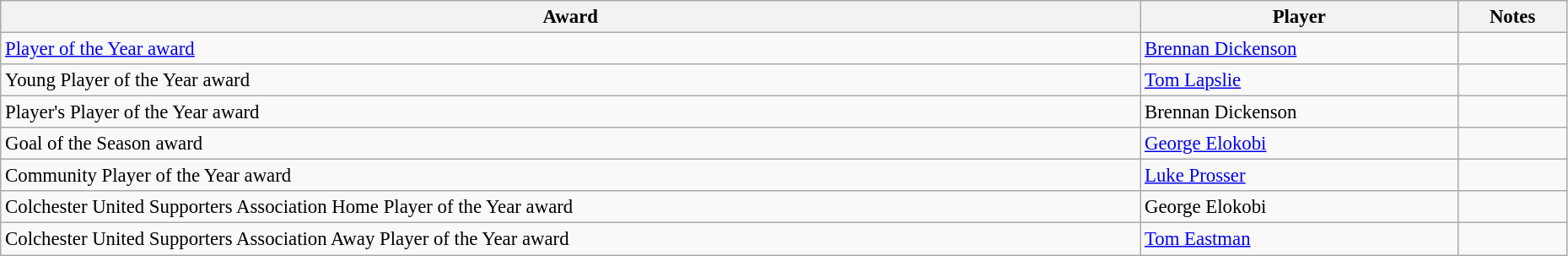<table width=98% class="wikitable" style="text-align:center; font-size:95%; text-align:left">
<tr>
<th>Award</th>
<th>Player</th>
<th>Notes</th>
</tr>
<tr>
<td><a href='#'>Player of the Year award</a></td>
<td> <a href='#'>Brennan Dickenson</a></td>
<td></td>
</tr>
<tr>
<td>Young Player of the Year award</td>
<td> <a href='#'>Tom Lapslie</a></td>
<td></td>
</tr>
<tr>
<td>Player's Player of the Year award</td>
<td> Brennan Dickenson</td>
<td></td>
</tr>
<tr>
<td>Goal of the Season award</td>
<td> <a href='#'>George Elokobi</a></td>
<td></td>
</tr>
<tr>
<td>Community Player of the Year award</td>
<td> <a href='#'>Luke Prosser</a></td>
<td></td>
</tr>
<tr>
<td>Colchester United Supporters Association Home Player of the Year award</td>
<td> George Elokobi</td>
<td></td>
</tr>
<tr>
<td>Colchester United Supporters Association Away Player of the Year award</td>
<td> <a href='#'>Tom Eastman</a></td>
<td></td>
</tr>
</table>
